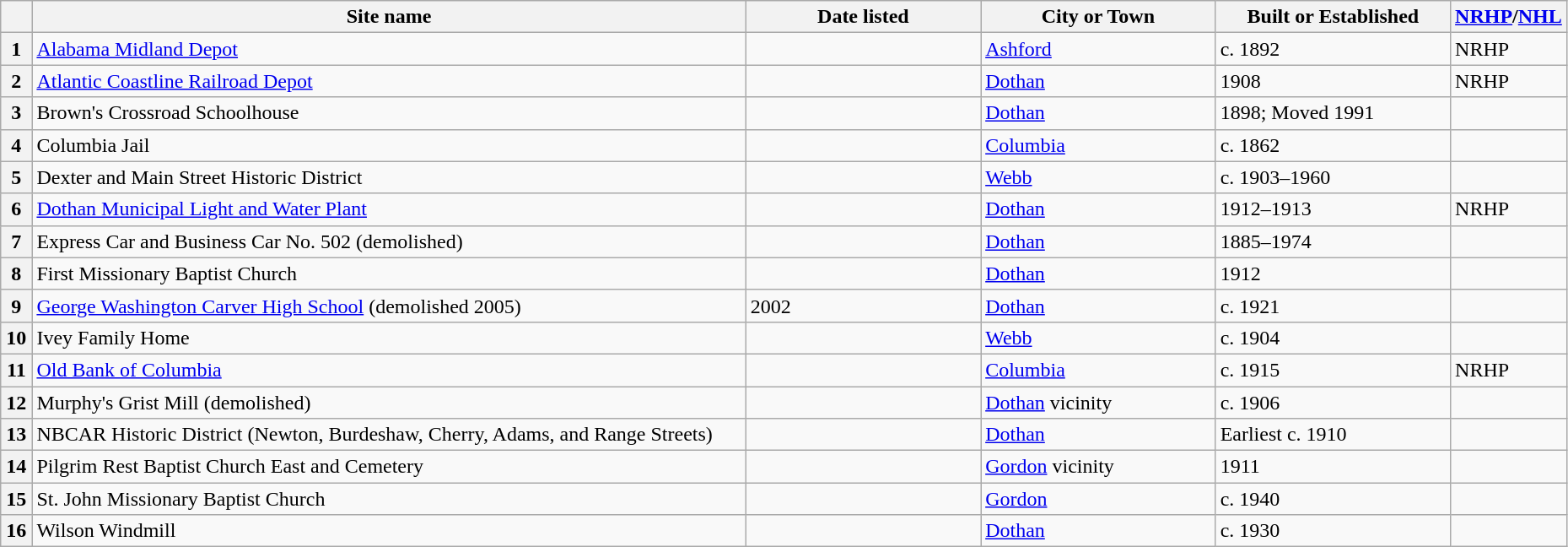<table class="wikitable" style="width:98%">
<tr>
<th width = 2%  ></th>
<th><strong>Site name</strong></th>
<th width = 15% ><strong>Date listed</strong></th>
<th width = 15% ><strong>City or Town</strong></th>
<th width = 15% ><strong>Built or Established</strong></th>
<th width = 5%  ><strong><a href='#'>NRHP</a>/<a href='#'>NHL</a></strong></th>
</tr>
<tr ->
<th>1</th>
<td><a href='#'>Alabama Midland Depot</a></td>
<td></td>
<td><a href='#'>Ashford</a></td>
<td>c. 1892</td>
<td>NRHP</td>
</tr>
<tr ->
<th>2</th>
<td><a href='#'>Atlantic Coastline Railroad Depot</a></td>
<td></td>
<td><a href='#'>Dothan</a></td>
<td>1908</td>
<td>NRHP</td>
</tr>
<tr ->
<th>3</th>
<td>Brown's Crossroad Schoolhouse</td>
<td></td>
<td><a href='#'>Dothan</a></td>
<td>1898; Moved 1991</td>
<td></td>
</tr>
<tr ->
<th>4</th>
<td>Columbia Jail</td>
<td></td>
<td><a href='#'>Columbia</a></td>
<td>c. 1862</td>
<td></td>
</tr>
<tr ->
<th>5</th>
<td>Dexter and Main Street Historic District</td>
<td></td>
<td><a href='#'>Webb</a></td>
<td>c. 1903–1960</td>
<td></td>
</tr>
<tr ->
<th>6</th>
<td><a href='#'>Dothan Municipal Light and Water Plant</a></td>
<td></td>
<td><a href='#'>Dothan</a></td>
<td>1912–1913</td>
<td>NRHP</td>
</tr>
<tr ->
<th>7</th>
<td>Express Car and Business Car No. 502 (demolished)</td>
<td></td>
<td><a href='#'>Dothan</a></td>
<td>1885–1974</td>
<td></td>
</tr>
<tr ->
<th>8</th>
<td>First Missionary Baptist Church</td>
<td></td>
<td><a href='#'>Dothan</a></td>
<td>1912</td>
<td></td>
</tr>
<tr ->
<th>9</th>
<td><a href='#'>George Washington Carver High School</a> (demolished 2005)</td>
<td>2002</td>
<td><a href='#'>Dothan</a></td>
<td>c. 1921</td>
<td></td>
</tr>
<tr ->
<th>10</th>
<td>Ivey Family Home</td>
<td></td>
<td><a href='#'>Webb</a></td>
<td>c. 1904</td>
<td></td>
</tr>
<tr ->
<th>11</th>
<td><a href='#'>Old Bank of Columbia</a></td>
<td></td>
<td><a href='#'>Columbia</a></td>
<td>c. 1915</td>
<td>NRHP</td>
</tr>
<tr ->
<th>12</th>
<td>Murphy's Grist Mill (demolished)</td>
<td></td>
<td><a href='#'>Dothan</a> vicinity</td>
<td>c. 1906</td>
<td></td>
</tr>
<tr ->
<th>13</th>
<td>NBCAR Historic District (Newton, Burdeshaw, Cherry, Adams, and Range Streets)</td>
<td></td>
<td><a href='#'>Dothan</a></td>
<td>Earliest c. 1910</td>
<td></td>
</tr>
<tr ->
<th>14</th>
<td>Pilgrim Rest Baptist Church East and Cemetery</td>
<td></td>
<td><a href='#'>Gordon</a> vicinity</td>
<td>1911</td>
<td></td>
</tr>
<tr ->
<th>15</th>
<td>St. John Missionary Baptist Church</td>
<td></td>
<td><a href='#'>Gordon</a></td>
<td>c. 1940</td>
<td></td>
</tr>
<tr ->
<th>16</th>
<td>Wilson Windmill</td>
<td></td>
<td><a href='#'>Dothan</a></td>
<td>c. 1930</td>
<td></td>
</tr>
</table>
